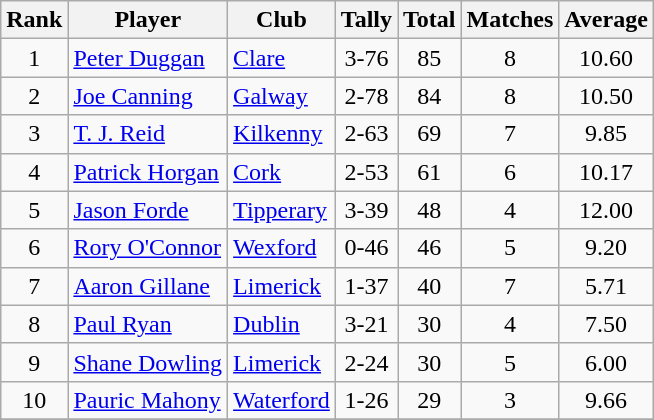<table class="wikitable">
<tr>
<th>Rank</th>
<th>Player</th>
<th>Club</th>
<th>Tally</th>
<th>Total</th>
<th>Matches</th>
<th>Average</th>
</tr>
<tr>
<td rowspan=1 align=center>1</td>
<td><a href='#'>Peter Duggan</a></td>
<td><a href='#'>Clare</a></td>
<td align=center>3-76</td>
<td align=center>85</td>
<td align=center>8</td>
<td align=center>10.60</td>
</tr>
<tr>
<td rowspan=1 align=center>2</td>
<td><a href='#'>Joe Canning</a></td>
<td><a href='#'>Galway</a></td>
<td align=center>2-78</td>
<td align=center>84</td>
<td align=center>8</td>
<td align=center>10.50</td>
</tr>
<tr>
<td rowspan=1 align=center>3</td>
<td><a href='#'>T. J. Reid</a></td>
<td><a href='#'>Kilkenny</a></td>
<td align=center>2-63</td>
<td align=center>69</td>
<td align=center>7</td>
<td align=center>9.85</td>
</tr>
<tr>
<td rowspan=1 align=center>4</td>
<td><a href='#'>Patrick Horgan</a></td>
<td><a href='#'>Cork</a></td>
<td align=center>2-53</td>
<td align=center>61</td>
<td align=center>6</td>
<td align=center>10.17</td>
</tr>
<tr>
<td rowspan=1 align=center>5</td>
<td><a href='#'>Jason Forde</a></td>
<td><a href='#'>Tipperary</a></td>
<td align=center>3-39</td>
<td align=center>48</td>
<td align=center>4</td>
<td align=center>12.00</td>
</tr>
<tr>
<td rowspan=1 align=center>6</td>
<td><a href='#'>Rory O'Connor</a></td>
<td><a href='#'>Wexford</a></td>
<td align=center>0-46</td>
<td align=center>46</td>
<td align=center>5</td>
<td align=center>9.20</td>
</tr>
<tr>
<td rowspan=1 align=center>7</td>
<td><a href='#'>Aaron Gillane</a></td>
<td><a href='#'>Limerick</a></td>
<td align=center>1-37</td>
<td align=center>40</td>
<td align=center>7</td>
<td align=center>5.71</td>
</tr>
<tr>
<td rowspan=1 align=center>8</td>
<td><a href='#'>Paul Ryan</a></td>
<td><a href='#'>Dublin</a></td>
<td align=center>3-21</td>
<td align=center>30</td>
<td align=center>4</td>
<td align=center>7.50</td>
</tr>
<tr>
<td rowspan=1 align=center>9</td>
<td><a href='#'>Shane Dowling</a></td>
<td><a href='#'>Limerick</a></td>
<td align=center>2-24</td>
<td align=center>30</td>
<td align=center>5</td>
<td align=center>6.00</td>
</tr>
<tr>
<td rowspan=1 align=center>10</td>
<td><a href='#'>Pauric Mahony</a></td>
<td><a href='#'>Waterford</a></td>
<td align=center>1-26</td>
<td align=center>29</td>
<td align=center>3</td>
<td align=center>9.66</td>
</tr>
<tr>
</tr>
</table>
